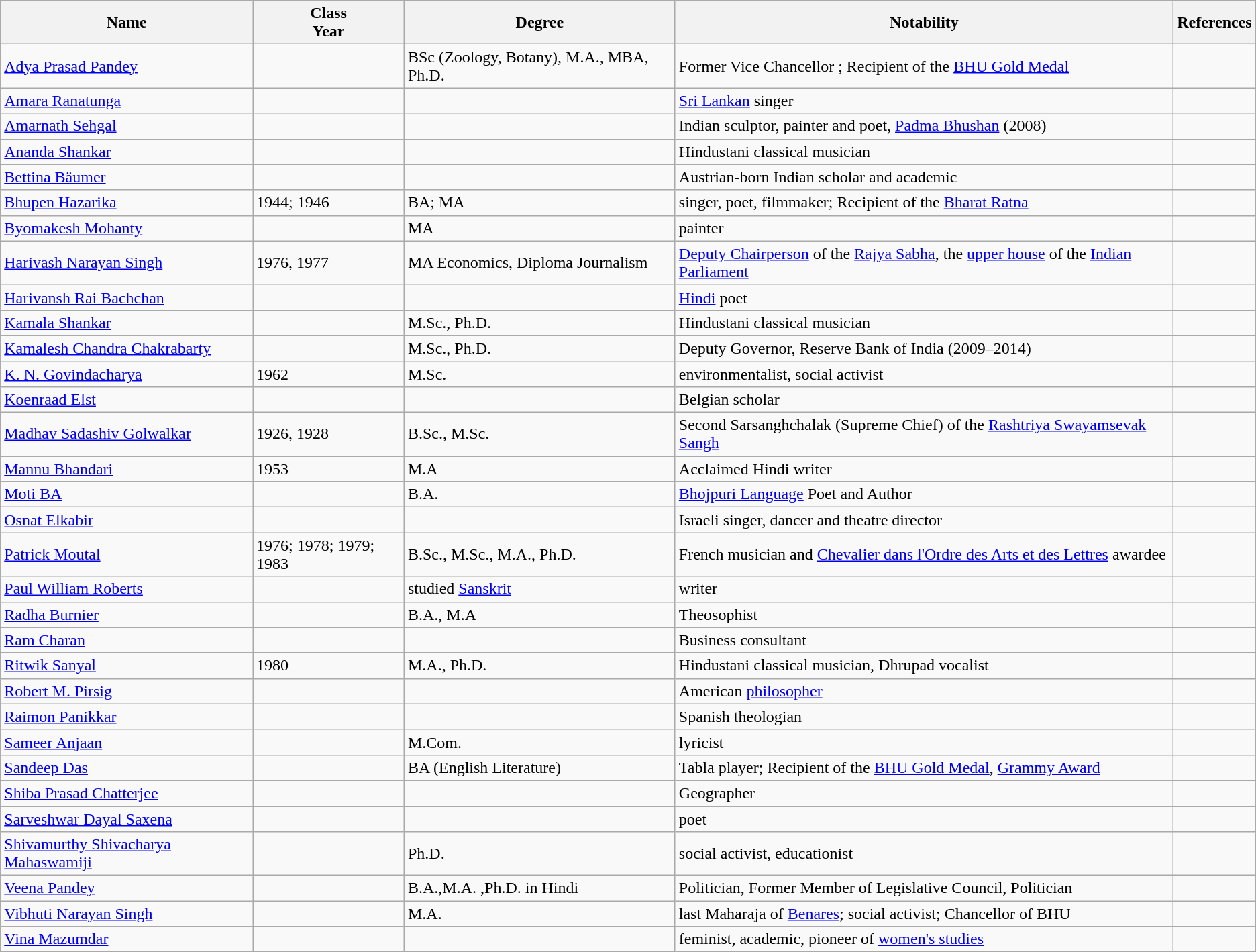<table class="wikitable">
<tr>
<th>Name</th>
<th>Class<br>Year</th>
<th>Degree</th>
<th>Notability</th>
<th>References</th>
</tr>
<tr>
<td><a href='#'>Adya Prasad Pandey</a></td>
<td></td>
<td>BSc (Zoology, Botany), M.A., MBA, Ph.D.</td>
<td>Former Vice Chancellor ; Recipient of the <a href='#'>BHU Gold Medal</a></td>
<td></td>
</tr>
<tr>
<td><a href='#'>Amara Ranatunga</a></td>
<td></td>
<td></td>
<td><a href='#'>Sri Lankan</a> singer</td>
<td></td>
</tr>
<tr>
<td><a href='#'>Amarnath Sehgal</a></td>
<td></td>
<td></td>
<td>Indian sculptor, painter and poet, <a href='#'>Padma Bhushan</a> (2008)</td>
<td></td>
</tr>
<tr>
<td><a href='#'>Ananda Shankar</a></td>
<td></td>
<td></td>
<td>Hindustani classical musician</td>
<td></td>
</tr>
<tr>
<td><a href='#'>Bettina Bäumer</a></td>
<td></td>
<td></td>
<td>Austrian-born Indian scholar and academic</td>
<td></td>
</tr>
<tr>
<td><a href='#'>Bhupen Hazarika</a></td>
<td>1944; 1946</td>
<td>BA; MA</td>
<td>singer, poet, filmmaker; Recipient of the <a href='#'>Bharat Ratna</a></td>
<td></td>
</tr>
<tr>
<td><a href='#'>Byomakesh Mohanty</a></td>
<td></td>
<td>MA</td>
<td>painter</td>
<td></td>
</tr>
<tr>
<td><a href='#'>Harivash Narayan Singh</a></td>
<td>1976, 1977</td>
<td>MA Economics, Diploma Journalism</td>
<td><a href='#'>Deputy Chairperson</a> of the <a href='#'>Rajya Sabha</a>, the <a href='#'>upper house</a> of the <a href='#'>Indian Parliament</a></td>
<td></td>
</tr>
<tr>
<td><a href='#'>Harivansh Rai Bachchan</a></td>
<td></td>
<td></td>
<td><a href='#'>Hindi</a> poet</td>
<td></td>
</tr>
<tr>
<td><a href='#'>Kamala Shankar</a></td>
<td></td>
<td>M.Sc., Ph.D.</td>
<td>Hindustani classical musician</td>
<td></td>
</tr>
<tr>
<td><a href='#'>Kamalesh Chandra Chakrabarty</a></td>
<td></td>
<td>M.Sc., Ph.D.</td>
<td>Deputy Governor, Reserve Bank of India (2009–2014)</td>
<td></td>
</tr>
<tr>
<td><a href='#'>K. N. Govindacharya</a></td>
<td>1962</td>
<td>M.Sc.</td>
<td>environmentalist, social activist</td>
<td></td>
</tr>
<tr>
<td><a href='#'>Koenraad Elst</a></td>
<td></td>
<td></td>
<td>Belgian scholar</td>
<td></td>
</tr>
<tr>
<td><a href='#'>Madhav Sadashiv Golwalkar</a></td>
<td>1926, 1928</td>
<td>B.Sc., M.Sc.</td>
<td>Second Sarsanghchalak (Supreme Chief) of the <a href='#'>Rashtriya Swayamsevak Sangh</a></td>
<td></td>
</tr>
<tr>
<td><a href='#'>Mannu Bhandari</a></td>
<td>1953</td>
<td>M.A</td>
<td>Acclaimed Hindi writer</td>
<td></td>
</tr>
<tr>
<td><a href='#'>Moti BA</a></td>
<td></td>
<td>B.A.</td>
<td><a href='#'>Bhojpuri Language</a> Poet and Author</td>
<td></td>
</tr>
<tr>
<td><a href='#'>Osnat Elkabir</a></td>
<td></td>
<td></td>
<td>Israeli singer, dancer and theatre director</td>
<td></td>
</tr>
<tr>
<td><a href='#'>Patrick Moutal</a></td>
<td>1976; 1978; 1979; 1983</td>
<td>B.Sc., M.Sc., M.A., Ph.D.</td>
<td>French musician and <a href='#'>Chevalier dans l'Ordre des Arts et des Lettres</a> awardee</td>
<td></td>
</tr>
<tr>
<td><a href='#'>Paul William Roberts</a></td>
<td></td>
<td>studied <a href='#'>Sanskrit</a></td>
<td>writer</td>
<td></td>
</tr>
<tr>
<td><a href='#'>Radha Burnier</a></td>
<td></td>
<td>B.A., M.A</td>
<td>Theosophist</td>
<td></td>
</tr>
<tr>
<td><a href='#'>Ram Charan</a></td>
<td></td>
<td></td>
<td>Business consultant</td>
<td></td>
</tr>
<tr>
<td><a href='#'>Ritwik Sanyal</a></td>
<td>1980</td>
<td>M.A., Ph.D.</td>
<td>Hindustani classical musician, Dhrupad vocalist</td>
<td></td>
</tr>
<tr>
<td><a href='#'>Robert M. Pirsig</a></td>
<td></td>
<td></td>
<td>American <a href='#'>philosopher</a></td>
<td></td>
</tr>
<tr>
<td><a href='#'>Raimon Panikkar</a></td>
<td></td>
<td></td>
<td>Spanish theologian</td>
<td></td>
</tr>
<tr>
<td><a href='#'>Sameer Anjaan</a></td>
<td></td>
<td>M.Com.</td>
<td>lyricist</td>
<td></td>
</tr>
<tr>
<td><a href='#'>Sandeep Das</a></td>
<td></td>
<td>BA (English Literature)</td>
<td>Tabla player; Recipient of the <a href='#'>BHU Gold Medal</a>, <a href='#'>Grammy Award</a></td>
<td></td>
</tr>
<tr>
<td><a href='#'>Shiba Prasad Chatterjee</a></td>
<td></td>
<td></td>
<td>Geographer</td>
<td></td>
</tr>
<tr>
<td><a href='#'>Sarveshwar Dayal Saxena</a></td>
<td></td>
<td></td>
<td>poet</td>
<td></td>
</tr>
<tr>
<td><a href='#'>Shivamurthy Shivacharya Mahaswamiji</a></td>
<td></td>
<td>Ph.D.</td>
<td>social activist, educationist</td>
<td></td>
</tr>
<tr>
<td><a href='#'>Veena Pandey</a></td>
<td></td>
<td>B.A.,M.A. ,Ph.D. in Hindi</td>
<td>Politician, Former Member of Legislative Council, Politician</td>
<td></td>
</tr>
<tr>
<td><a href='#'>Vibhuti Narayan Singh</a></td>
<td></td>
<td>M.A.</td>
<td>last Maharaja of <a href='#'>Benares</a>; social activist; Chancellor of BHU</td>
<td></td>
</tr>
<tr>
<td><a href='#'>Vina Mazumdar</a></td>
<td></td>
<td></td>
<td>feminist, academic, pioneer of <a href='#'>women's studies</a></td>
<td></td>
</tr>
</table>
